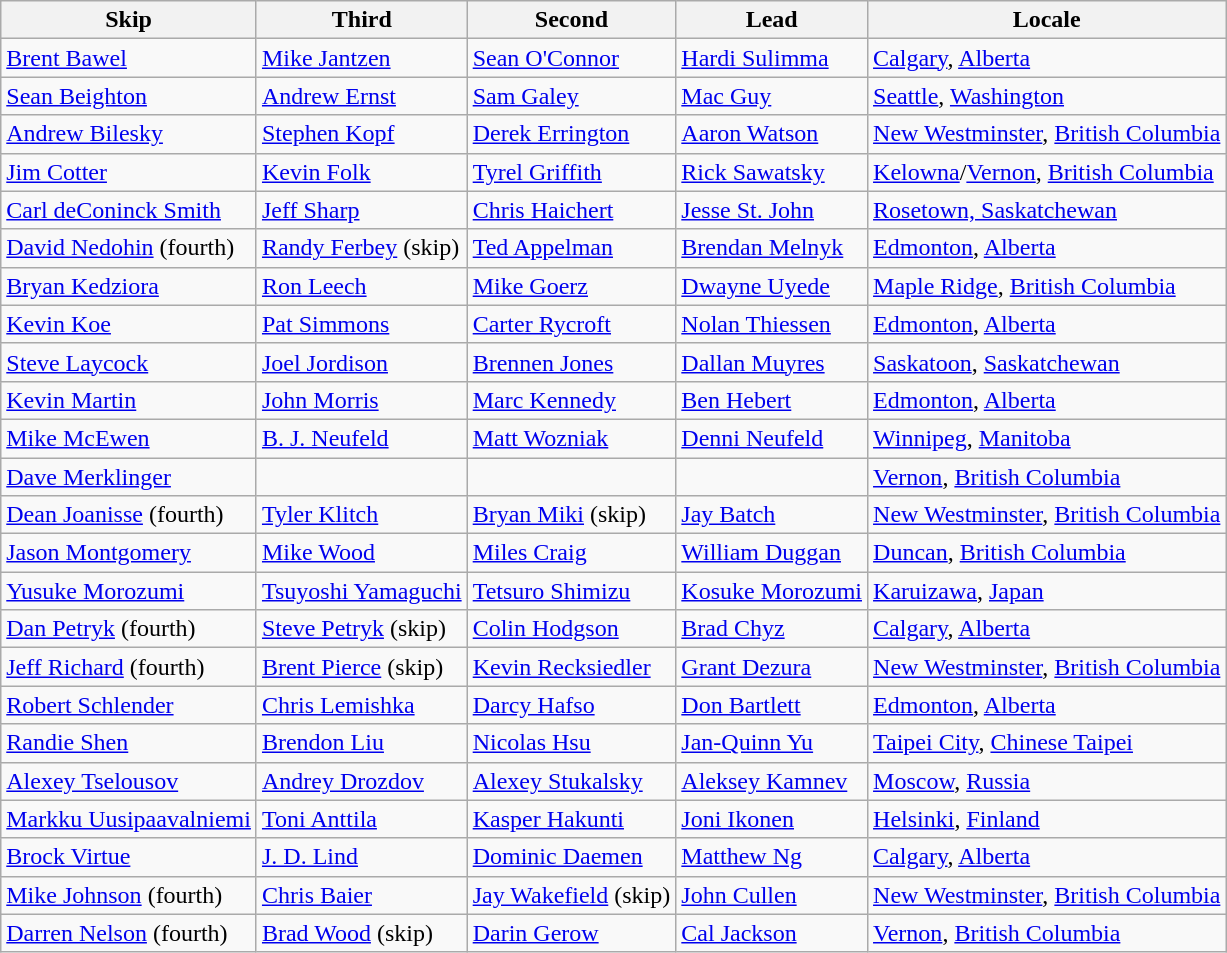<table class=wikitable>
<tr>
<th>Skip</th>
<th>Third</th>
<th>Second</th>
<th>Lead</th>
<th>Locale</th>
</tr>
<tr>
<td><a href='#'>Brent Bawel</a></td>
<td><a href='#'>Mike Jantzen</a></td>
<td><a href='#'>Sean O'Connor</a></td>
<td><a href='#'>Hardi Sulimma</a></td>
<td> <a href='#'>Calgary</a>, <a href='#'>Alberta</a></td>
</tr>
<tr>
<td><a href='#'>Sean Beighton</a></td>
<td><a href='#'>Andrew Ernst</a></td>
<td><a href='#'>Sam Galey</a></td>
<td><a href='#'>Mac Guy</a></td>
<td> <a href='#'>Seattle</a>, <a href='#'>Washington</a></td>
</tr>
<tr>
<td><a href='#'>Andrew Bilesky</a></td>
<td><a href='#'>Stephen Kopf</a></td>
<td><a href='#'>Derek Errington</a></td>
<td><a href='#'>Aaron Watson</a></td>
<td> <a href='#'>New Westminster</a>, <a href='#'>British Columbia</a></td>
</tr>
<tr>
<td><a href='#'>Jim Cotter</a></td>
<td><a href='#'>Kevin Folk</a></td>
<td><a href='#'>Tyrel Griffith</a></td>
<td><a href='#'>Rick Sawatsky</a></td>
<td> <a href='#'>Kelowna</a>/<a href='#'>Vernon</a>, <a href='#'>British Columbia</a></td>
</tr>
<tr>
<td><a href='#'>Carl deConinck Smith</a></td>
<td><a href='#'>Jeff Sharp</a></td>
<td><a href='#'>Chris Haichert</a></td>
<td><a href='#'>Jesse St. John</a></td>
<td> <a href='#'>Rosetown, Saskatchewan</a></td>
</tr>
<tr>
<td><a href='#'>David Nedohin</a> (fourth)</td>
<td><a href='#'>Randy Ferbey</a> (skip)</td>
<td><a href='#'>Ted Appelman</a></td>
<td><a href='#'>Brendan Melnyk</a></td>
<td> <a href='#'>Edmonton</a>, <a href='#'>Alberta</a></td>
</tr>
<tr>
<td><a href='#'>Bryan Kedziora</a></td>
<td><a href='#'>Ron Leech</a></td>
<td><a href='#'>Mike Goerz</a></td>
<td><a href='#'>Dwayne Uyede</a></td>
<td> <a href='#'>Maple Ridge</a>, <a href='#'>British Columbia</a></td>
</tr>
<tr>
<td><a href='#'>Kevin Koe</a></td>
<td><a href='#'>Pat Simmons</a></td>
<td><a href='#'>Carter Rycroft</a></td>
<td><a href='#'>Nolan Thiessen</a></td>
<td> <a href='#'>Edmonton</a>, <a href='#'>Alberta</a></td>
</tr>
<tr>
<td><a href='#'>Steve Laycock</a></td>
<td><a href='#'>Joel Jordison</a></td>
<td><a href='#'>Brennen Jones</a></td>
<td><a href='#'>Dallan Muyres</a></td>
<td> <a href='#'>Saskatoon</a>, <a href='#'>Saskatchewan</a></td>
</tr>
<tr>
<td><a href='#'>Kevin Martin</a></td>
<td><a href='#'>John Morris</a></td>
<td><a href='#'>Marc Kennedy</a></td>
<td><a href='#'>Ben Hebert</a></td>
<td> <a href='#'>Edmonton</a>, <a href='#'>Alberta</a></td>
</tr>
<tr>
<td><a href='#'>Mike McEwen</a></td>
<td><a href='#'>B. J. Neufeld</a></td>
<td><a href='#'>Matt Wozniak</a></td>
<td><a href='#'>Denni Neufeld</a></td>
<td> <a href='#'>Winnipeg</a>, <a href='#'>Manitoba</a></td>
</tr>
<tr>
<td><a href='#'>Dave Merklinger</a></td>
<td></td>
<td></td>
<td></td>
<td> <a href='#'>Vernon</a>, <a href='#'>British Columbia</a></td>
</tr>
<tr>
<td><a href='#'>Dean Joanisse</a> (fourth)</td>
<td><a href='#'>Tyler Klitch</a></td>
<td><a href='#'>Bryan Miki</a> (skip)</td>
<td><a href='#'>Jay Batch</a></td>
<td> <a href='#'>New Westminster</a>, <a href='#'>British Columbia</a></td>
</tr>
<tr>
<td><a href='#'>Jason Montgomery</a></td>
<td><a href='#'>Mike Wood</a></td>
<td><a href='#'>Miles Craig</a></td>
<td><a href='#'>William Duggan</a></td>
<td> <a href='#'>Duncan</a>, <a href='#'>British Columbia</a></td>
</tr>
<tr>
<td><a href='#'>Yusuke Morozumi</a></td>
<td><a href='#'>Tsuyoshi Yamaguchi</a></td>
<td><a href='#'>Tetsuro Shimizu</a></td>
<td><a href='#'>Kosuke Morozumi</a></td>
<td> <a href='#'>Karuizawa</a>, <a href='#'>Japan</a></td>
</tr>
<tr>
<td><a href='#'>Dan Petryk</a> (fourth)</td>
<td><a href='#'>Steve Petryk</a> (skip)</td>
<td><a href='#'>Colin Hodgson</a></td>
<td><a href='#'>Brad Chyz</a></td>
<td> <a href='#'>Calgary</a>, <a href='#'>Alberta</a></td>
</tr>
<tr>
<td><a href='#'>Jeff Richard</a> (fourth)</td>
<td><a href='#'>Brent Pierce</a> (skip)</td>
<td><a href='#'>Kevin Recksiedler</a></td>
<td><a href='#'>Grant Dezura</a></td>
<td> <a href='#'>New Westminster</a>, <a href='#'>British Columbia</a></td>
</tr>
<tr>
<td><a href='#'>Robert Schlender</a></td>
<td><a href='#'>Chris Lemishka</a></td>
<td><a href='#'>Darcy Hafso</a></td>
<td><a href='#'>Don Bartlett</a></td>
<td> <a href='#'>Edmonton</a>, <a href='#'>Alberta</a></td>
</tr>
<tr>
<td><a href='#'>Randie Shen</a></td>
<td><a href='#'>Brendon Liu</a></td>
<td><a href='#'>Nicolas Hsu</a></td>
<td><a href='#'>Jan-Quinn Yu</a></td>
<td> <a href='#'>Taipei City</a>, <a href='#'>Chinese Taipei</a></td>
</tr>
<tr>
<td><a href='#'>Alexey Tselousov</a></td>
<td><a href='#'>Andrey Drozdov</a></td>
<td><a href='#'>Alexey Stukalsky</a></td>
<td><a href='#'>Aleksey Kamnev</a></td>
<td> <a href='#'>Moscow</a>, <a href='#'>Russia</a></td>
</tr>
<tr>
<td><a href='#'>Markku Uusipaavalniemi</a></td>
<td><a href='#'>Toni Anttila</a></td>
<td><a href='#'>Kasper Hakunti</a></td>
<td><a href='#'>Joni Ikonen</a></td>
<td> <a href='#'>Helsinki</a>, <a href='#'>Finland</a></td>
</tr>
<tr>
<td><a href='#'>Brock Virtue</a></td>
<td><a href='#'>J. D. Lind</a></td>
<td><a href='#'>Dominic Daemen</a></td>
<td><a href='#'>Matthew Ng</a></td>
<td> <a href='#'>Calgary</a>, <a href='#'>Alberta</a></td>
</tr>
<tr>
<td><a href='#'>Mike Johnson</a> (fourth)</td>
<td><a href='#'>Chris Baier</a></td>
<td><a href='#'>Jay Wakefield</a> (skip)</td>
<td><a href='#'>John Cullen</a></td>
<td> <a href='#'>New Westminster</a>, <a href='#'>British Columbia</a></td>
</tr>
<tr>
<td><a href='#'>Darren Nelson</a> (fourth)</td>
<td><a href='#'>Brad Wood</a> (skip)</td>
<td><a href='#'>Darin Gerow</a></td>
<td><a href='#'>Cal Jackson</a></td>
<td> <a href='#'>Vernon</a>, <a href='#'>British Columbia</a></td>
</tr>
</table>
